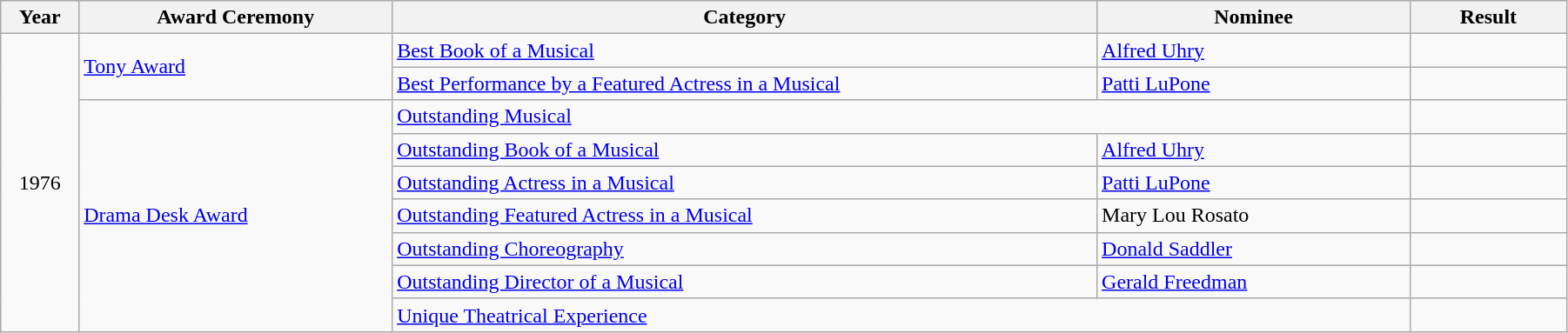<table class="wikitable" width="95%">
<tr>
<th width="5%">Year</th>
<th width="20%">Award Ceremony</th>
<th width="45%">Category</th>
<th width="20%">Nominee</th>
<th width="10%">Result</th>
</tr>
<tr>
<td rowspan="9" align="center">1976</td>
<td rowspan="2"><a href='#'>Tony Award</a></td>
<td><a href='#'>Best Book of a Musical</a></td>
<td><a href='#'>Alfred Uhry</a></td>
<td></td>
</tr>
<tr>
<td><a href='#'>Best Performance by a Featured Actress in a Musical</a></td>
<td><a href='#'>Patti LuPone</a></td>
<td></td>
</tr>
<tr>
<td rowspan="7"><a href='#'>Drama Desk Award</a></td>
<td colspan="2"><a href='#'>Outstanding Musical</a></td>
<td></td>
</tr>
<tr>
<td><a href='#'>Outstanding Book of a Musical</a></td>
<td><a href='#'>Alfred Uhry</a></td>
<td></td>
</tr>
<tr>
<td><a href='#'>Outstanding Actress in a Musical</a></td>
<td><a href='#'>Patti LuPone</a></td>
<td></td>
</tr>
<tr>
<td><a href='#'>Outstanding Featured Actress in a Musical</a></td>
<td>Mary Lou Rosato</td>
<td></td>
</tr>
<tr>
<td><a href='#'>Outstanding Choreography</a></td>
<td><a href='#'>Donald Saddler</a></td>
<td></td>
</tr>
<tr>
<td><a href='#'>Outstanding Director of a Musical</a></td>
<td><a href='#'>Gerald Freedman</a></td>
<td></td>
</tr>
<tr>
<td colspan="2"><a href='#'>Unique Theatrical Experience</a></td>
<td></td>
</tr>
</table>
